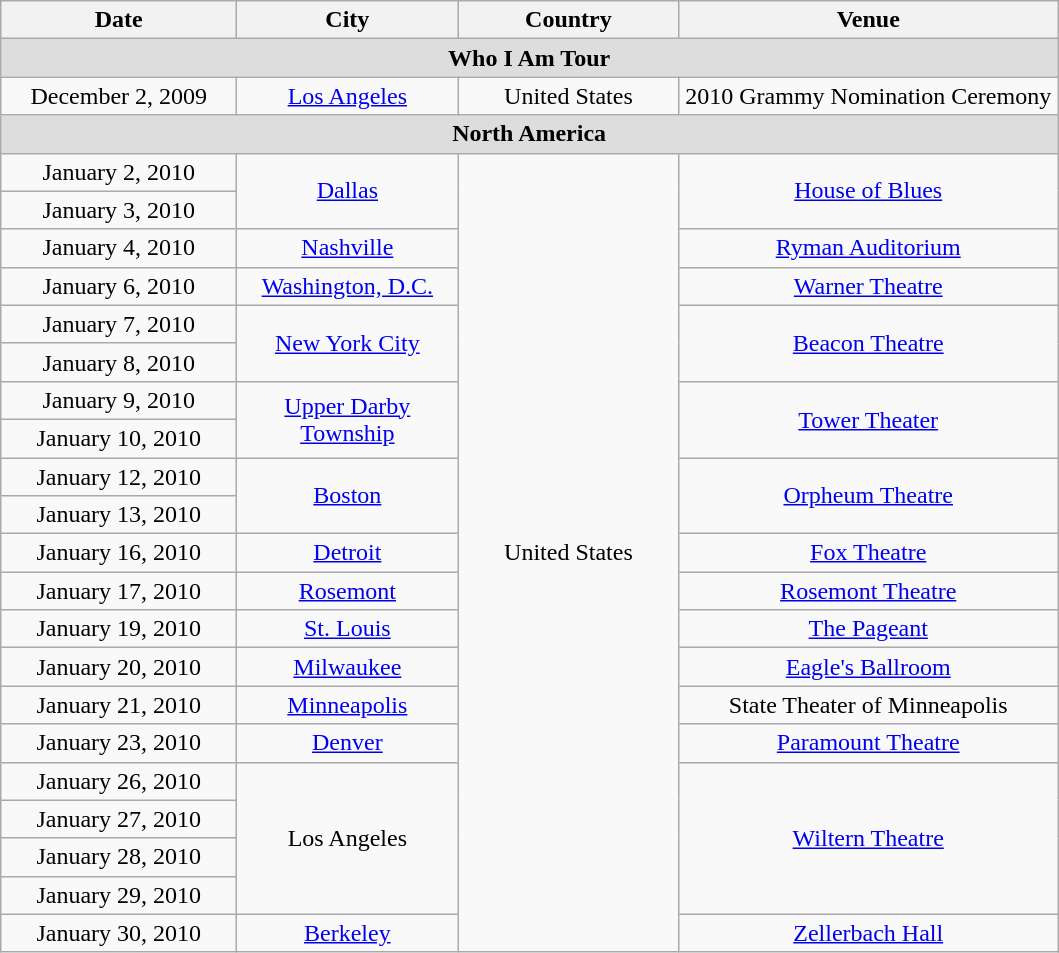<table class="wikitable" style="text-align:center;">
<tr>
<th width="150">Date</th>
<th width="140">City</th>
<th width="140">Country</th>
<th width="245">Venue</th>
</tr>
<tr bgcolor="#DDDDDD">
<td colspan=4><strong>Who I Am Tour</strong></td>
</tr>
<tr>
<td>December 2, 2009</td>
<td><a href='#'>Los Angeles</a></td>
<td>United States</td>
<td>2010 Grammy Nomination Ceremony</td>
</tr>
<tr bgcolor="#DDDDDD">
<td colspan=4><strong>North America</strong></td>
</tr>
<tr>
<td>January 2, 2010</td>
<td rowspan="2"><a href='#'>Dallas</a></td>
<td rowspan="21">United States</td>
<td rowspan="2"><a href='#'>House of Blues</a></td>
</tr>
<tr>
<td>January 3, 2010</td>
</tr>
<tr>
<td>January 4, 2010</td>
<td><a href='#'>Nashville</a></td>
<td><a href='#'>Ryman Auditorium</a></td>
</tr>
<tr>
<td>January 6, 2010</td>
<td><a href='#'>Washington, D.C.</a></td>
<td><a href='#'>Warner Theatre</a></td>
</tr>
<tr>
<td>January 7, 2010</td>
<td rowspan="2"><a href='#'>New York City</a></td>
<td rowspan="2"><a href='#'>Beacon Theatre</a></td>
</tr>
<tr>
<td>January 8, 2010</td>
</tr>
<tr>
<td>January 9, 2010</td>
<td rowspan="2"><a href='#'>Upper Darby Township</a></td>
<td rowspan="2"><a href='#'>Tower Theater</a></td>
</tr>
<tr>
<td>January 10, 2010</td>
</tr>
<tr>
<td>January 12, 2010</td>
<td rowspan="2"><a href='#'>Boston</a></td>
<td rowspan="2"><a href='#'>Orpheum Theatre</a></td>
</tr>
<tr>
<td>January 13, 2010</td>
</tr>
<tr>
<td>January 16, 2010</td>
<td><a href='#'>Detroit</a></td>
<td><a href='#'>Fox Theatre</a></td>
</tr>
<tr>
<td>January 17, 2010</td>
<td><a href='#'>Rosemont</a></td>
<td><a href='#'>Rosemont Theatre</a></td>
</tr>
<tr>
<td>January 19, 2010</td>
<td><a href='#'>St. Louis</a></td>
<td><a href='#'>The Pageant</a></td>
</tr>
<tr>
<td>January 20, 2010</td>
<td><a href='#'>Milwaukee</a></td>
<td><a href='#'>Eagle's Ballroom</a></td>
</tr>
<tr>
<td>January 21, 2010</td>
<td><a href='#'>Minneapolis</a></td>
<td>State Theater of Minneapolis</td>
</tr>
<tr>
<td>January 23, 2010</td>
<td><a href='#'>Denver</a></td>
<td><a href='#'>Paramount Theatre</a></td>
</tr>
<tr>
<td>January 26, 2010</td>
<td rowspan="4">Los Angeles</td>
<td rowspan="4"><a href='#'>Wiltern Theatre</a></td>
</tr>
<tr>
<td>January 27, 2010</td>
</tr>
<tr>
<td>January 28, 2010</td>
</tr>
<tr>
<td>January 29, 2010</td>
</tr>
<tr>
<td>January 30, 2010</td>
<td><a href='#'>Berkeley</a></td>
<td><a href='#'>Zellerbach Hall</a></td>
</tr>
</table>
